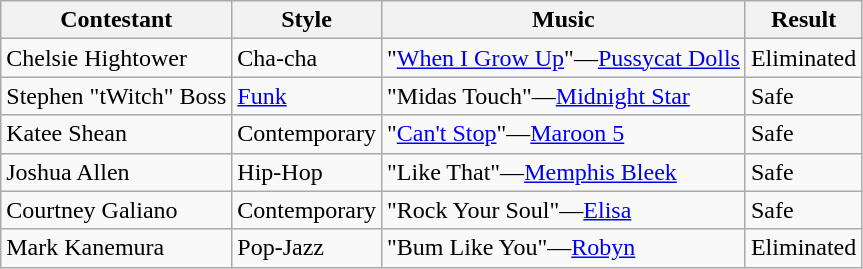<table class="wikitable">
<tr>
<th>Contestant</th>
<th>Style</th>
<th>Music</th>
<th>Result</th>
</tr>
<tr>
<td>Chelsie Hightower</td>
<td>Cha-cha</td>
<td>"<a href='#'>When I Grow Up</a>"—<a href='#'>Pussycat Dolls</a></td>
<td>Eliminated</td>
</tr>
<tr>
<td>Stephen "tWitch" Boss</td>
<td><a href='#'>Funk</a></td>
<td>"Midas Touch"—<a href='#'>Midnight Star</a></td>
<td>Safe</td>
</tr>
<tr>
<td>Katee Shean</td>
<td>Contemporary</td>
<td>"<a href='#'>Can't Stop</a>"—<a href='#'>Maroon 5</a></td>
<td>Safe</td>
</tr>
<tr>
<td>Joshua Allen</td>
<td>Hip-Hop</td>
<td>"Like That"—<a href='#'>Memphis Bleek</a></td>
<td>Safe</td>
</tr>
<tr>
<td>Courtney Galiano</td>
<td>Contemporary</td>
<td>"Rock Your Soul"—<a href='#'>Elisa</a></td>
<td>Safe</td>
</tr>
<tr>
<td>Mark Kanemura</td>
<td>Pop-Jazz</td>
<td>"Bum Like You"—<a href='#'>Robyn</a></td>
<td>Eliminated</td>
</tr>
</table>
